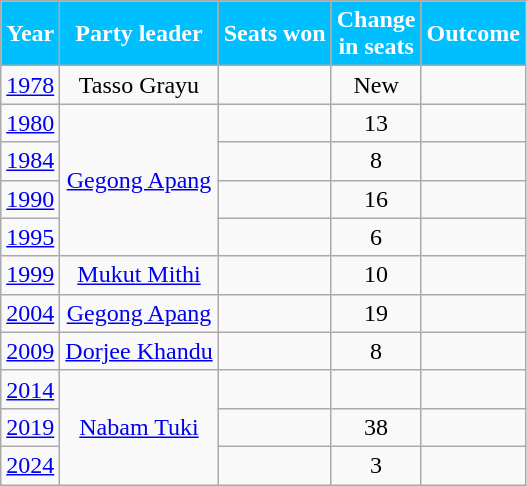<table class="wikitable sortable" style="text-align:center;">
<tr>
<th Style="background-color:#00BFFF; color:white">Year</th>
<th Style="background-color:#00BFFF; color:white">Party leader</th>
<th Style="background-color:#00BFFF; color:white">Seats won</th>
<th Style="background-color:#00BFFF; color:white">Change<br>in seats</th>
<th Style="background-color:#00BFFF; color:white">Outcome</th>
</tr>
<tr>
<td><a href='#'>1978</a></td>
<td rowspan="1">Tasso Grayu</td>
<td></td>
<td>New</td>
<td></td>
</tr>
<tr>
<td><a href='#'>1980</a></td>
<td rowspan="4"><a href='#'>Gegong Apang</a></td>
<td></td>
<td> 13</td>
<td></td>
</tr>
<tr>
<td><a href='#'>1984</a></td>
<td></td>
<td> 8</td>
<td></td>
</tr>
<tr>
<td><a href='#'>1990</a></td>
<td></td>
<td>16</td>
<td></td>
</tr>
<tr>
<td><a href='#'>1995</a></td>
<td></td>
<td> 6</td>
<td></td>
</tr>
<tr>
<td><a href='#'>1999</a></td>
<td rowspan="1"><a href='#'>Mukut Mithi</a></td>
<td></td>
<td> 10</td>
<td></td>
</tr>
<tr>
<td><a href='#'>2004</a></td>
<td rowspan="1"><a href='#'>Gegong Apang</a></td>
<td></td>
<td> 19</td>
<td></td>
</tr>
<tr>
<td><a href='#'>2009</a></td>
<td rowspan="1"><a href='#'>Dorjee Khandu</a></td>
<td></td>
<td> 8</td>
<td></td>
</tr>
<tr>
<td><a href='#'>2014</a></td>
<td rowspan="3"><a href='#'>Nabam Tuki</a></td>
<td></td>
<td></td>
<td></td>
</tr>
<tr>
<td><a href='#'>2019</a></td>
<td></td>
<td> 38</td>
<td></td>
</tr>
<tr>
<td><a href='#'>2024</a></td>
<td></td>
<td> 3</td>
<td></td>
</tr>
</table>
